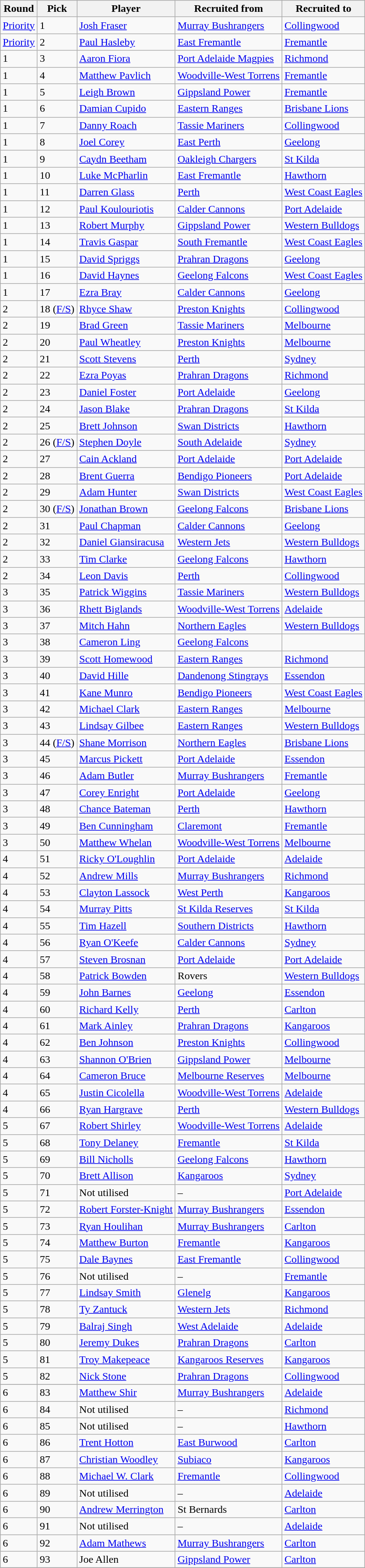<table class="wikitable sortable">
<tr>
<th>Round</th>
<th>Pick</th>
<th>Player</th>
<th>Recruited from</th>
<th>Recruited to</th>
</tr>
<tr>
<td><a href='#'>Priority</a></td>
<td>1</td>
<td><a href='#'>Josh Fraser</a></td>
<td><a href='#'>Murray Bushrangers</a></td>
<td><a href='#'>Collingwood</a></td>
</tr>
<tr>
<td><a href='#'>Priority</a></td>
<td>2</td>
<td><a href='#'>Paul Hasleby</a></td>
<td><a href='#'>East Fremantle</a></td>
<td><a href='#'>Fremantle</a></td>
</tr>
<tr>
<td>1</td>
<td>3</td>
<td><a href='#'>Aaron Fiora</a></td>
<td><a href='#'>Port Adelaide Magpies</a></td>
<td><a href='#'>Richmond</a></td>
</tr>
<tr>
<td>1</td>
<td>4</td>
<td><a href='#'>Matthew Pavlich</a></td>
<td><a href='#'>Woodville-West Torrens</a></td>
<td><a href='#'>Fremantle</a></td>
</tr>
<tr>
<td>1</td>
<td>5</td>
<td><a href='#'>Leigh Brown</a></td>
<td><a href='#'>Gippsland Power</a></td>
<td><a href='#'>Fremantle</a></td>
</tr>
<tr>
<td>1</td>
<td>6</td>
<td><a href='#'>Damian Cupido</a></td>
<td><a href='#'>Eastern Ranges</a></td>
<td><a href='#'>Brisbane Lions</a></td>
</tr>
<tr>
<td>1</td>
<td>7</td>
<td><a href='#'>Danny Roach</a></td>
<td><a href='#'>Tassie Mariners</a></td>
<td><a href='#'>Collingwood</a></td>
</tr>
<tr>
<td>1</td>
<td>8</td>
<td><a href='#'>Joel Corey</a></td>
<td><a href='#'>East Perth</a></td>
<td><a href='#'>Geelong</a></td>
</tr>
<tr>
<td>1</td>
<td>9</td>
<td><a href='#'>Caydn Beetham</a></td>
<td><a href='#'>Oakleigh Chargers</a></td>
<td><a href='#'>St Kilda</a></td>
</tr>
<tr>
<td>1</td>
<td>10</td>
<td><a href='#'>Luke McPharlin</a></td>
<td><a href='#'>East Fremantle</a></td>
<td><a href='#'>Hawthorn</a></td>
</tr>
<tr>
<td>1</td>
<td>11</td>
<td><a href='#'>Darren Glass</a></td>
<td><a href='#'>Perth</a></td>
<td><a href='#'>West Coast Eagles</a></td>
</tr>
<tr>
<td>1</td>
<td>12</td>
<td><a href='#'>Paul Koulouriotis</a></td>
<td><a href='#'>Calder Cannons</a></td>
<td><a href='#'>Port Adelaide</a></td>
</tr>
<tr>
<td>1</td>
<td>13</td>
<td><a href='#'>Robert Murphy</a></td>
<td><a href='#'>Gippsland Power</a></td>
<td><a href='#'>Western Bulldogs</a></td>
</tr>
<tr>
<td>1</td>
<td>14</td>
<td><a href='#'>Travis Gaspar</a></td>
<td><a href='#'>South Fremantle</a></td>
<td><a href='#'>West Coast Eagles</a></td>
</tr>
<tr>
<td>1</td>
<td>15</td>
<td><a href='#'>David Spriggs</a></td>
<td><a href='#'>Prahran Dragons</a></td>
<td><a href='#'>Geelong</a></td>
</tr>
<tr>
<td>1</td>
<td>16</td>
<td><a href='#'>David Haynes</a></td>
<td><a href='#'>Geelong Falcons</a></td>
<td><a href='#'>West Coast Eagles</a></td>
</tr>
<tr>
<td>1</td>
<td>17</td>
<td><a href='#'>Ezra Bray</a></td>
<td><a href='#'>Calder Cannons</a></td>
<td><a href='#'>Geelong</a></td>
</tr>
<tr>
<td>2</td>
<td>18 (<a href='#'>F/S</a>)</td>
<td><a href='#'>Rhyce Shaw</a></td>
<td><a href='#'>Preston Knights</a></td>
<td><a href='#'>Collingwood</a></td>
</tr>
<tr>
<td>2</td>
<td>19</td>
<td><a href='#'>Brad Green</a></td>
<td><a href='#'>Tassie Mariners</a></td>
<td><a href='#'>Melbourne</a></td>
</tr>
<tr>
<td>2</td>
<td>20</td>
<td><a href='#'>Paul Wheatley</a></td>
<td><a href='#'>Preston Knights</a></td>
<td><a href='#'>Melbourne</a></td>
</tr>
<tr>
<td>2</td>
<td>21</td>
<td><a href='#'>Scott Stevens</a></td>
<td><a href='#'>Perth</a></td>
<td><a href='#'>Sydney</a></td>
</tr>
<tr>
<td>2</td>
<td>22</td>
<td><a href='#'>Ezra Poyas</a></td>
<td><a href='#'>Prahran Dragons</a></td>
<td><a href='#'>Richmond</a></td>
</tr>
<tr>
<td>2</td>
<td>23</td>
<td><a href='#'>Daniel Foster</a></td>
<td><a href='#'>Port Adelaide</a></td>
<td><a href='#'>Geelong</a></td>
</tr>
<tr>
<td>2</td>
<td>24</td>
<td><a href='#'>Jason Blake</a></td>
<td><a href='#'>Prahran Dragons</a></td>
<td><a href='#'>St Kilda</a></td>
</tr>
<tr>
<td>2</td>
<td>25</td>
<td><a href='#'>Brett Johnson</a></td>
<td><a href='#'>Swan Districts</a></td>
<td><a href='#'>Hawthorn</a></td>
</tr>
<tr>
<td>2</td>
<td>26 (<a href='#'>F/S</a>)</td>
<td><a href='#'>Stephen Doyle</a></td>
<td><a href='#'>South Adelaide</a></td>
<td><a href='#'>Sydney</a></td>
</tr>
<tr>
<td>2</td>
<td>27</td>
<td><a href='#'>Cain Ackland</a></td>
<td><a href='#'>Port Adelaide</a></td>
<td><a href='#'>Port Adelaide</a></td>
</tr>
<tr>
<td>2</td>
<td>28</td>
<td><a href='#'>Brent Guerra</a></td>
<td><a href='#'>Bendigo Pioneers</a></td>
<td><a href='#'>Port Adelaide</a></td>
</tr>
<tr>
<td>2</td>
<td>29</td>
<td><a href='#'>Adam Hunter</a></td>
<td><a href='#'>Swan Districts</a></td>
<td><a href='#'>West Coast Eagles</a></td>
</tr>
<tr>
<td>2</td>
<td>30 (<a href='#'>F/S</a>)</td>
<td><a href='#'>Jonathan Brown</a></td>
<td><a href='#'>Geelong Falcons</a></td>
<td><a href='#'>Brisbane Lions</a></td>
</tr>
<tr>
<td>2</td>
<td>31</td>
<td><a href='#'>Paul Chapman</a></td>
<td><a href='#'>Calder Cannons</a></td>
<td><a href='#'>Geelong</a></td>
</tr>
<tr>
<td>2</td>
<td>32</td>
<td><a href='#'>Daniel Giansiracusa</a></td>
<td><a href='#'>Western Jets</a></td>
<td><a href='#'>Western Bulldogs</a></td>
</tr>
<tr>
<td>2</td>
<td>33</td>
<td><a href='#'>Tim Clarke</a></td>
<td><a href='#'>Geelong Falcons</a></td>
<td><a href='#'>Hawthorn</a></td>
</tr>
<tr>
<td>2</td>
<td>34</td>
<td><a href='#'>Leon Davis</a></td>
<td><a href='#'>Perth</a></td>
<td><a href='#'>Collingwood</a></td>
</tr>
<tr>
<td>3</td>
<td>35</td>
<td><a href='#'>Patrick Wiggins</a></td>
<td><a href='#'>Tassie Mariners</a></td>
<td><a href='#'>Western Bulldogs</a></td>
</tr>
<tr>
<td>3</td>
<td>36</td>
<td><a href='#'>Rhett Biglands</a></td>
<td><a href='#'>Woodville-West Torrens</a></td>
<td><a href='#'>Adelaide</a></td>
</tr>
<tr>
<td>3</td>
<td>37</td>
<td><a href='#'>Mitch Hahn</a></td>
<td><a href='#'>Northern Eagles</a></td>
<td><a href='#'>Western Bulldogs</a></td>
</tr>
<tr>
<td>3</td>
<td>38</td>
<td><a href='#'>Cameron Ling</a></td>
<td><a href='#'>Geelong Falcons</a></td>
<td></td>
</tr>
<tr>
<td>3</td>
<td>39</td>
<td><a href='#'>Scott Homewood</a></td>
<td><a href='#'>Eastern Ranges</a></td>
<td><a href='#'>Richmond</a></td>
</tr>
<tr>
<td>3</td>
<td>40</td>
<td><a href='#'>David Hille</a></td>
<td><a href='#'>Dandenong Stingrays</a></td>
<td><a href='#'>Essendon</a></td>
</tr>
<tr>
<td>3</td>
<td>41</td>
<td><a href='#'>Kane Munro</a></td>
<td><a href='#'>Bendigo Pioneers</a></td>
<td><a href='#'>West Coast Eagles</a></td>
</tr>
<tr>
<td>3</td>
<td>42</td>
<td><a href='#'>Michael Clark</a></td>
<td><a href='#'>Eastern Ranges</a></td>
<td><a href='#'>Melbourne</a></td>
</tr>
<tr>
<td>3</td>
<td>43</td>
<td><a href='#'>Lindsay Gilbee</a></td>
<td><a href='#'>Eastern Ranges</a></td>
<td><a href='#'>Western Bulldogs</a></td>
</tr>
<tr>
<td>3</td>
<td>44 (<a href='#'>F/S</a>)</td>
<td><a href='#'>Shane Morrison</a></td>
<td><a href='#'>Northern Eagles</a></td>
<td><a href='#'>Brisbane Lions</a></td>
</tr>
<tr>
<td>3</td>
<td>45</td>
<td><a href='#'>Marcus Pickett</a></td>
<td><a href='#'>Port Adelaide</a></td>
<td><a href='#'>Essendon</a></td>
</tr>
<tr>
<td>3</td>
<td>46</td>
<td><a href='#'>Adam Butler</a></td>
<td><a href='#'>Murray Bushrangers</a></td>
<td><a href='#'>Fremantle</a></td>
</tr>
<tr>
<td>3</td>
<td>47</td>
<td><a href='#'>Corey Enright</a></td>
<td><a href='#'>Port Adelaide</a></td>
<td><a href='#'>Geelong</a></td>
</tr>
<tr>
<td>3</td>
<td>48</td>
<td><a href='#'>Chance Bateman</a></td>
<td><a href='#'>Perth</a></td>
<td><a href='#'>Hawthorn</a></td>
</tr>
<tr>
<td>3</td>
<td>49</td>
<td><a href='#'>Ben Cunningham</a></td>
<td><a href='#'>Claremont</a></td>
<td><a href='#'>Fremantle</a></td>
</tr>
<tr>
<td>3</td>
<td>50</td>
<td><a href='#'>Matthew Whelan</a></td>
<td><a href='#'>Woodville-West Torrens</a></td>
<td><a href='#'>Melbourne</a></td>
</tr>
<tr>
<td>4</td>
<td>51</td>
<td><a href='#'>Ricky O'Loughlin</a></td>
<td><a href='#'>Port Adelaide</a></td>
<td><a href='#'>Adelaide</a></td>
</tr>
<tr>
<td>4</td>
<td>52</td>
<td><a href='#'>Andrew Mills</a></td>
<td><a href='#'>Murray Bushrangers</a></td>
<td><a href='#'>Richmond</a></td>
</tr>
<tr>
<td>4</td>
<td>53</td>
<td><a href='#'>Clayton Lassock</a></td>
<td><a href='#'>West Perth</a></td>
<td><a href='#'>Kangaroos</a></td>
</tr>
<tr>
<td>4</td>
<td>54</td>
<td><a href='#'>Murray Pitts</a></td>
<td><a href='#'>St Kilda Reserves</a></td>
<td><a href='#'>St Kilda</a></td>
</tr>
<tr>
<td>4</td>
<td>55</td>
<td><a href='#'>Tim Hazell</a></td>
<td><a href='#'>Southern Districts</a></td>
<td><a href='#'>Hawthorn</a></td>
</tr>
<tr>
<td>4</td>
<td>56</td>
<td><a href='#'>Ryan O'Keefe</a></td>
<td><a href='#'>Calder Cannons</a></td>
<td><a href='#'>Sydney</a></td>
</tr>
<tr>
<td>4</td>
<td>57</td>
<td><a href='#'>Steven Brosnan</a></td>
<td><a href='#'>Port Adelaide</a></td>
<td><a href='#'>Port Adelaide</a></td>
</tr>
<tr>
<td>4</td>
<td>58</td>
<td><a href='#'>Patrick Bowden</a></td>
<td>Rovers</td>
<td><a href='#'>Western Bulldogs</a></td>
</tr>
<tr>
<td>4</td>
<td>59</td>
<td><a href='#'>John Barnes</a></td>
<td><a href='#'>Geelong</a></td>
<td><a href='#'>Essendon</a></td>
</tr>
<tr>
<td>4</td>
<td>60</td>
<td><a href='#'>Richard Kelly</a></td>
<td><a href='#'>Perth</a></td>
<td><a href='#'>Carlton</a></td>
</tr>
<tr>
<td>4</td>
<td>61</td>
<td><a href='#'>Mark Ainley</a></td>
<td><a href='#'>Prahran Dragons</a></td>
<td><a href='#'>Kangaroos</a></td>
</tr>
<tr>
<td>4</td>
<td>62</td>
<td><a href='#'>Ben Johnson</a></td>
<td><a href='#'>Preston Knights</a></td>
<td><a href='#'>Collingwood</a></td>
</tr>
<tr>
<td>4</td>
<td>63</td>
<td><a href='#'>Shannon O'Brien</a></td>
<td><a href='#'>Gippsland Power</a></td>
<td><a href='#'>Melbourne</a></td>
</tr>
<tr>
<td>4</td>
<td>64</td>
<td><a href='#'>Cameron Bruce</a></td>
<td><a href='#'>Melbourne Reserves</a></td>
<td><a href='#'>Melbourne</a></td>
</tr>
<tr>
<td>4</td>
<td>65</td>
<td><a href='#'>Justin Cicolella</a></td>
<td><a href='#'>Woodville-West Torrens</a></td>
<td><a href='#'>Adelaide</a></td>
</tr>
<tr>
<td>4</td>
<td>66</td>
<td><a href='#'>Ryan Hargrave</a></td>
<td><a href='#'>Perth</a></td>
<td><a href='#'>Western Bulldogs</a></td>
</tr>
<tr>
<td>5</td>
<td>67</td>
<td><a href='#'>Robert Shirley</a></td>
<td><a href='#'>Woodville-West Torrens</a></td>
<td><a href='#'>Adelaide</a></td>
</tr>
<tr>
<td>5</td>
<td>68</td>
<td><a href='#'>Tony Delaney</a></td>
<td><a href='#'>Fremantle</a></td>
<td><a href='#'>St Kilda</a></td>
</tr>
<tr>
<td>5</td>
<td>69</td>
<td><a href='#'>Bill Nicholls</a></td>
<td><a href='#'>Geelong Falcons</a></td>
<td><a href='#'>Hawthorn</a></td>
</tr>
<tr>
<td>5</td>
<td>70</td>
<td><a href='#'>Brett Allison</a></td>
<td><a href='#'>Kangaroos</a></td>
<td><a href='#'>Sydney</a></td>
</tr>
<tr>
<td>5</td>
<td>71</td>
<td>Not utilised</td>
<td>–</td>
<td><a href='#'>Port Adelaide</a></td>
</tr>
<tr>
<td>5</td>
<td>72</td>
<td><a href='#'>Robert Forster-Knight</a></td>
<td><a href='#'>Murray Bushrangers</a></td>
<td><a href='#'>Essendon</a></td>
</tr>
<tr>
<td>5</td>
<td>73</td>
<td><a href='#'>Ryan Houlihan</a></td>
<td><a href='#'>Murray Bushrangers</a></td>
<td><a href='#'>Carlton</a></td>
</tr>
<tr>
<td>5</td>
<td>74</td>
<td><a href='#'>Matthew Burton</a></td>
<td><a href='#'>Fremantle</a></td>
<td><a href='#'>Kangaroos</a></td>
</tr>
<tr>
<td>5</td>
<td>75</td>
<td><a href='#'>Dale Baynes</a></td>
<td><a href='#'>East Fremantle</a></td>
<td><a href='#'>Collingwood</a></td>
</tr>
<tr>
<td>5</td>
<td>76</td>
<td>Not utilised</td>
<td>–</td>
<td><a href='#'>Fremantle</a></td>
</tr>
<tr>
<td>5</td>
<td>77</td>
<td><a href='#'>Lindsay Smith</a></td>
<td><a href='#'>Glenelg</a></td>
<td><a href='#'>Kangaroos</a></td>
</tr>
<tr>
<td>5</td>
<td>78</td>
<td><a href='#'>Ty Zantuck</a></td>
<td><a href='#'>Western Jets</a></td>
<td><a href='#'>Richmond</a></td>
</tr>
<tr>
<td>5</td>
<td>79</td>
<td><a href='#'>Balraj Singh</a></td>
<td><a href='#'>West Adelaide</a></td>
<td><a href='#'>Adelaide</a></td>
</tr>
<tr>
<td>5</td>
<td>80</td>
<td><a href='#'>Jeremy Dukes</a></td>
<td><a href='#'>Prahran Dragons</a></td>
<td><a href='#'>Carlton</a></td>
</tr>
<tr>
<td>5</td>
<td>81</td>
<td><a href='#'>Troy Makepeace</a></td>
<td><a href='#'>Kangaroos Reserves</a></td>
<td><a href='#'>Kangaroos</a></td>
</tr>
<tr>
<td>5</td>
<td>82</td>
<td><a href='#'>Nick Stone</a></td>
<td><a href='#'>Prahran Dragons</a></td>
<td><a href='#'>Collingwood</a></td>
</tr>
<tr>
</tr>
<tr>
<td>6</td>
<td>83</td>
<td><a href='#'>Matthew Shir</a></td>
<td><a href='#'>Murray Bushrangers</a></td>
<td><a href='#'>Adelaide</a></td>
</tr>
<tr>
<td>6</td>
<td>84</td>
<td>Not utilised</td>
<td>–</td>
<td><a href='#'>Richmond</a></td>
</tr>
<tr>
<td>6</td>
<td>85</td>
<td>Not utilised</td>
<td>–</td>
<td><a href='#'>Hawthorn</a></td>
</tr>
<tr>
<td>6</td>
<td>86</td>
<td><a href='#'>Trent Hotton</a></td>
<td><a href='#'>East Burwood</a></td>
<td><a href='#'>Carlton</a></td>
</tr>
<tr>
<td>6</td>
<td>87</td>
<td><a href='#'>Christian Woodley</a></td>
<td><a href='#'>Subiaco</a></td>
<td><a href='#'>Kangaroos</a></td>
</tr>
<tr>
<td>6</td>
<td>88</td>
<td><a href='#'>Michael W. Clark</a></td>
<td><a href='#'>Fremantle</a></td>
<td><a href='#'>Collingwood</a></td>
</tr>
<tr>
<td>6</td>
<td>89</td>
<td>Not utilised</td>
<td>–</td>
<td><a href='#'>Adelaide</a></td>
</tr>
<tr>
<td>6</td>
<td>90</td>
<td><a href='#'>Andrew Merrington</a></td>
<td>St Bernards</td>
<td><a href='#'>Carlton</a></td>
</tr>
<tr>
<td>6</td>
<td>91</td>
<td>Not utilised</td>
<td>–</td>
<td><a href='#'>Adelaide</a></td>
</tr>
<tr>
<td>6</td>
<td>92</td>
<td><a href='#'>Adam Mathews</a></td>
<td><a href='#'>Murray Bushrangers</a></td>
<td><a href='#'>Carlton</a></td>
</tr>
<tr>
<td>6</td>
<td>93</td>
<td>Joe Allen</td>
<td><a href='#'>Gippsland Power</a></td>
<td><a href='#'>Carlton</a></td>
</tr>
<tr>
</tr>
</table>
